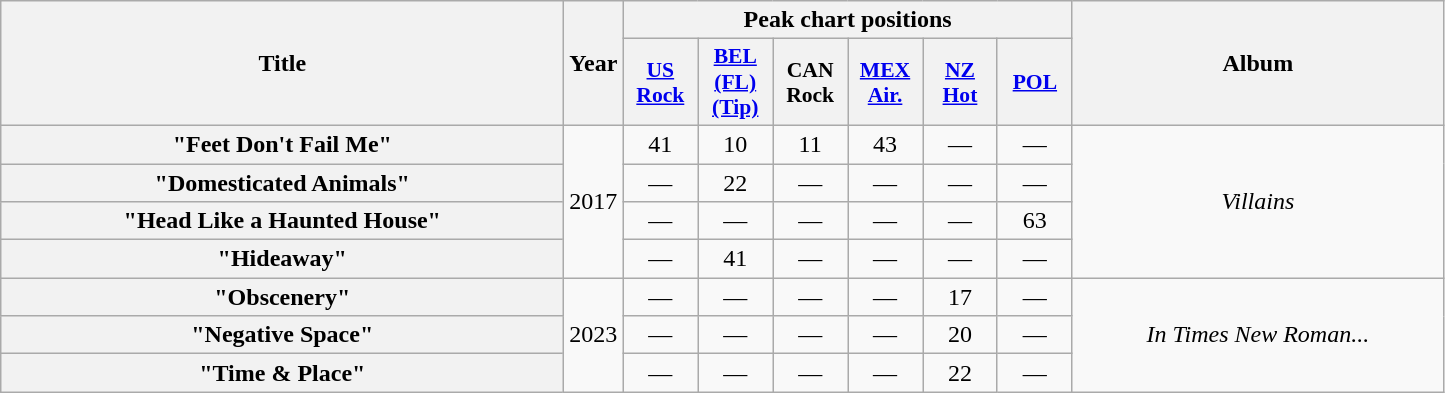<table class="wikitable plainrowheaders" style="text-align:center;">
<tr>
<th scope="col" rowspan="2" style="width:23em;">Title</th>
<th scope="col" rowspan="2">Year</th>
<th scope="col" colspan="6">Peak chart positions</th>
<th scope="col" rowspan="2" style="width:15em;">Album</th>
</tr>
<tr>
<th scope="col" style="width:3em;font-size:90%;"><a href='#'>US<br>Rock</a><br></th>
<th scope="col" style="width:3em;font-size:90%;"><a href='#'>BEL<br>(FL)<br>(Tip)</a><br></th>
<th scope="col" style="width:3em;font-size:90%;">CAN<br>Rock<br></th>
<th scope="col" style="width:3em;font-size:90%;"><a href='#'>MEX<br>Air.</a><br></th>
<th scope="col" style="width:3em;font-size:90%;"><a href='#'>NZ<br>Hot</a><br></th>
<th scope="col" style="width:3em;font-size:90%;"><a href='#'>POL</a><br></th>
</tr>
<tr>
<th scope="row">"Feet Don't Fail Me"</th>
<td rowspan="4">2017</td>
<td>41</td>
<td>10</td>
<td>11</td>
<td>43</td>
<td>—</td>
<td>—</td>
<td rowspan="4"><em>Villains</em></td>
</tr>
<tr>
<th scope="row">"Domesticated Animals"</th>
<td>—</td>
<td>22</td>
<td>—</td>
<td>—</td>
<td>—</td>
<td>—</td>
</tr>
<tr>
<th scope="row">"Head Like a Haunted House"</th>
<td>—</td>
<td>—</td>
<td>—</td>
<td>—</td>
<td>—</td>
<td>63</td>
</tr>
<tr>
<th scope="row">"Hideaway"</th>
<td>—</td>
<td>41</td>
<td>—</td>
<td>—</td>
<td>—</td>
<td>—</td>
</tr>
<tr>
<th scope="row">"Obscenery"</th>
<td rowspan="3">2023</td>
<td>—</td>
<td>—</td>
<td>—</td>
<td>—</td>
<td>17</td>
<td>—</td>
<td rowspan="3"><em>In Times New Roman...</em></td>
</tr>
<tr>
<th scope="row">"Negative Space"</th>
<td>—</td>
<td>—</td>
<td>—</td>
<td>—</td>
<td>20</td>
<td>—</td>
</tr>
<tr>
<th scope="row">"Time & Place"</th>
<td>—</td>
<td>—</td>
<td>—</td>
<td>—</td>
<td>22</td>
<td>—</td>
</tr>
</table>
